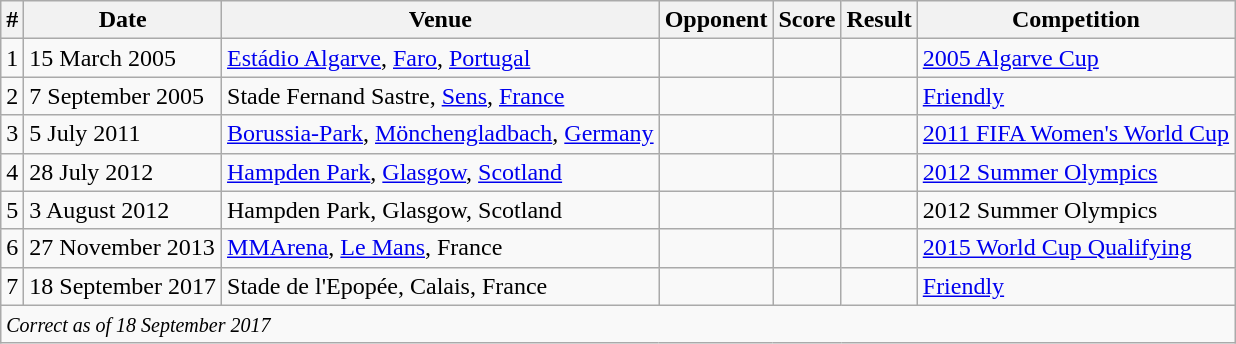<table class="wikitable">
<tr>
<th>#</th>
<th>Date</th>
<th>Venue</th>
<th>Opponent</th>
<th>Score</th>
<th>Result</th>
<th>Competition</th>
</tr>
<tr>
<td>1</td>
<td>15 March 2005</td>
<td><a href='#'>Estádio Algarve</a>, <a href='#'>Faro</a>, <a href='#'>Portugal</a></td>
<td></td>
<td></td>
<td></td>
<td><a href='#'>2005 Algarve Cup</a></td>
</tr>
<tr>
<td>2</td>
<td>7 September 2005</td>
<td>Stade Fernand Sastre, <a href='#'>Sens</a>, <a href='#'>France</a></td>
<td></td>
<td></td>
<td></td>
<td><a href='#'>Friendly</a></td>
</tr>
<tr>
<td>3</td>
<td>5 July 2011</td>
<td><a href='#'>Borussia-Park</a>, <a href='#'>Mönchengladbach</a>, <a href='#'>Germany</a></td>
<td></td>
<td></td>
<td></td>
<td><a href='#'>2011 FIFA Women's World Cup</a></td>
</tr>
<tr>
<td>4</td>
<td>28 July 2012</td>
<td><a href='#'>Hampden Park</a>, <a href='#'>Glasgow</a>, <a href='#'>Scotland</a></td>
<td></td>
<td></td>
<td></td>
<td><a href='#'>2012 Summer Olympics</a></td>
</tr>
<tr>
<td>5</td>
<td>3 August 2012</td>
<td>Hampden Park, Glasgow, Scotland</td>
<td></td>
<td></td>
<td></td>
<td>2012 Summer Olympics</td>
</tr>
<tr>
<td>6</td>
<td>27 November 2013</td>
<td><a href='#'>MMArena</a>, <a href='#'>Le Mans</a>, France</td>
<td></td>
<td></td>
<td></td>
<td><a href='#'>2015 World Cup Qualifying</a></td>
</tr>
<tr>
<td>7</td>
<td>18 September 2017</td>
<td>Stade de l'Epopée, Calais, France</td>
<td></td>
<td></td>
<td></td>
<td><a href='#'>Friendly</a></td>
</tr>
<tr>
<td colspan="12"><small><em>Correct as of 18 September 2017</em></small></td>
</tr>
</table>
